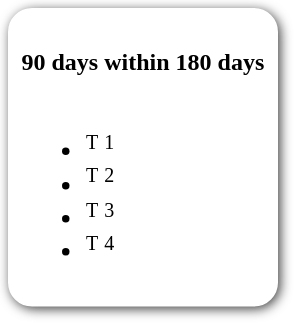<table style=" border-radius:1em; box-shadow: 0.1em 0.1em 0.5em rgba(0,0,0,0.75); background-color: white; border: 1px solid white; padding: 5px;">
<tr style="vertical-align:top;">
<td><br><strong>90 days within 180 days</strong><table>
<tr>
<td><br><ul><li><sup>T</sup> <sup>1</sup></li><li><sup>T</sup> <sup>2</sup></li><li><sup>T</sup> <sup>3</sup></li><li><sup>T</sup> <sup>4</sup></li></ul></td>
</tr>
</table>
</td>
</tr>
</table>
